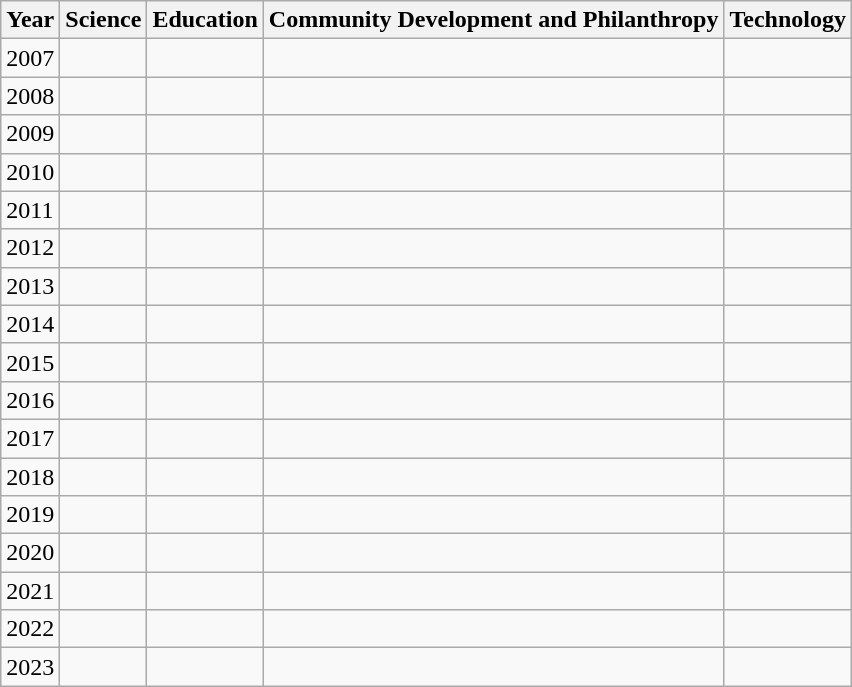<table class="wikitable">
<tr>
<th>Year</th>
<th>Science</th>
<th>Education</th>
<th>Community Development and Philanthropy</th>
<th>Technology</th>
</tr>
<tr>
<td>2007</td>
<td></td>
<td></td>
<td></td>
<td></td>
</tr>
<tr>
<td>2008</td>
<td></td>
<td></td>
<td></td>
<td></td>
</tr>
<tr>
<td>2009</td>
<td></td>
<td></td>
<td></td>
<td></td>
</tr>
<tr>
<td>2010</td>
<td></td>
<td></td>
<td></td>
<td></td>
</tr>
<tr>
<td>2011</td>
<td></td>
<td></td>
<td></td>
<td></td>
</tr>
<tr>
<td>2012</td>
<td></td>
<td></td>
<td></td>
<td></td>
</tr>
<tr>
<td>2013</td>
<td></td>
<td></td>
<td></td>
<td></td>
</tr>
<tr>
<td>2014</td>
<td></td>
<td></td>
<td></td>
<td></td>
</tr>
<tr>
<td>2015</td>
<td></td>
<td></td>
<td></td>
<td></td>
</tr>
<tr>
<td>2016</td>
<td></td>
<td></td>
<td></td>
<td></td>
</tr>
<tr>
<td>2017</td>
<td></td>
<td></td>
<td></td>
<td></td>
</tr>
<tr>
<td>2018</td>
<td></td>
<td></td>
<td></td>
<td></td>
</tr>
<tr>
<td>2019</td>
<td></td>
<td></td>
<td></td>
<td></td>
</tr>
<tr>
<td>2020</td>
<td></td>
<td></td>
<td></td>
<td></td>
</tr>
<tr>
<td>2021</td>
<td></td>
<td></td>
<td></td>
<td></td>
</tr>
<tr>
<td>2022</td>
<td></td>
<td></td>
<td></td>
<td></td>
</tr>
<tr>
<td>2023</td>
<td></td>
<td></td>
<td></td>
<td></td>
</tr>
</table>
